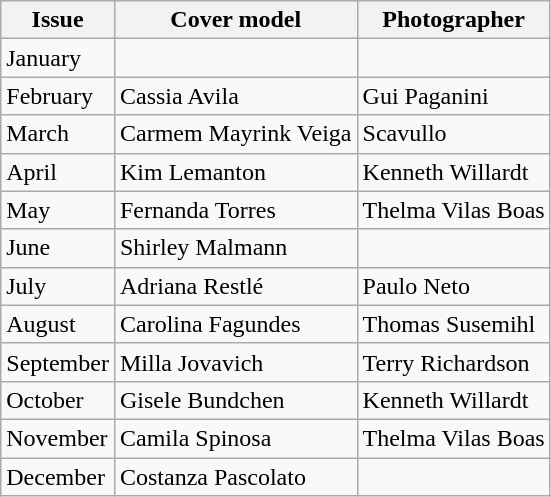<table class="wikitable">
<tr>
<th>Issue</th>
<th>Cover model</th>
<th>Photographer</th>
</tr>
<tr>
<td>January</td>
<td></td>
<td></td>
</tr>
<tr>
<td>February</td>
<td>Cassia Avila</td>
<td>Gui Paganini</td>
</tr>
<tr>
<td>March</td>
<td>Carmem Mayrink Veiga</td>
<td>Scavullo</td>
</tr>
<tr>
<td>April</td>
<td>Kim Lemanton</td>
<td>Kenneth Willardt</td>
</tr>
<tr>
<td>May</td>
<td>Fernanda Torres</td>
<td>Thelma Vilas Boas</td>
</tr>
<tr>
<td>June</td>
<td>Shirley Malmann</td>
</tr>
<tr>
<td>July</td>
<td>Adriana Restlé</td>
<td>Paulo Neto</td>
</tr>
<tr>
<td>August</td>
<td>Carolina Fagundes</td>
<td>Thomas Susemihl</td>
</tr>
<tr>
<td>September</td>
<td>Milla Jovavich</td>
<td>Terry Richardson</td>
</tr>
<tr>
<td>October</td>
<td>Gisele Bundchen</td>
<td>Kenneth Willardt</td>
</tr>
<tr>
<td>November</td>
<td>Camila Spinosa</td>
<td>Thelma Vilas Boas</td>
</tr>
<tr>
<td>December</td>
<td>Costanza Pascolato</td>
</tr>
</table>
